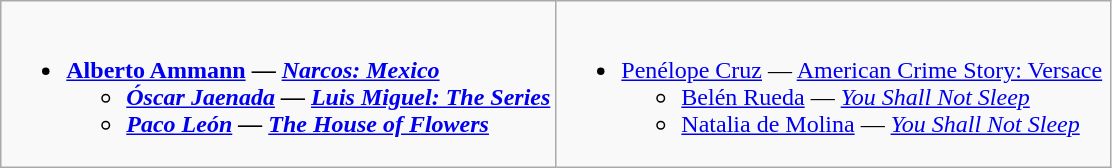<table class="wikitable">
<tr>
<td style="vertical-align:top;" width="50%"><br><ul><li><strong><a href='#'>Alberto Ammann</a> — <em><a href='#'>Narcos: Mexico</a><strong><em><ul><li><a href='#'>Óscar Jaenada</a> — </em><a href='#'>Luis Miguel: The Series</a><em></li><li><a href='#'>Paco León</a> — </em><a href='#'>The House of Flowers</a><em></li></ul></li></ul></td>
<td style="vertical-align:top;" width="50%"><br><ul><li></strong><a href='#'>Penélope Cruz</a> — </em><a href='#'>American Crime Story: Versace</a></em></strong><ul><li><a href='#'>Belén Rueda</a> — <em><a href='#'>You Shall Not Sleep</a></em></li><li><a href='#'>Natalia de Molina</a> — <em><a href='#'>You Shall Not Sleep</a></em></li></ul></li></ul></td>
</tr>
</table>
